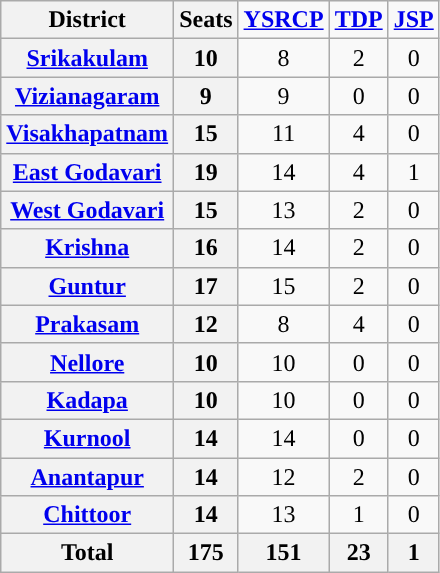<table class="wikitable sortable" style="text-align:center;">
<tr>
<th>District</th>
<th>Seats</th>
<td><a href='#'><span><strong>YSRCP</strong></span></a></td>
<td><a href='#'><span><strong>TDP</strong></span></a></td>
<td><a href='#'><span><strong>JSP</strong></span></a></td>
</tr>
<tr>
<th><a href='#'>Srikakulam</a></th>
<th>10</th>
<td style="background:">8</td>
<td>2</td>
<td>0</td>
</tr>
<tr>
<th><a href='#'>Vizianagaram</a></th>
<th>9</th>
<td style="background:">9</td>
<td>0</td>
<td>0</td>
</tr>
<tr>
<th><a href='#'>Visakhapatnam</a></th>
<th>15</th>
<td style="background:">11</td>
<td>4</td>
<td>0</td>
</tr>
<tr>
<th><a href='#'>East Godavari</a></th>
<th>19</th>
<td style="background:">14</td>
<td>4</td>
<td>1</td>
</tr>
<tr>
<th><a href='#'>West Godavari</a></th>
<th>15</th>
<td style="background:">13</td>
<td>2</td>
<td>0</td>
</tr>
<tr>
<th><a href='#'>Krishna</a></th>
<th>16</th>
<td style="background:">14</td>
<td>2</td>
<td>0</td>
</tr>
<tr>
<th><a href='#'>Guntur</a></th>
<th>17</th>
<td style="background:">15</td>
<td>2</td>
<td>0</td>
</tr>
<tr>
<th><a href='#'>Prakasam</a></th>
<th>12</th>
<td style="background:">8</td>
<td>4</td>
<td>0</td>
</tr>
<tr>
<th><a href='#'>Nellore</a></th>
<th>10</th>
<td style="background:">10</td>
<td>0</td>
<td>0</td>
</tr>
<tr>
<th><a href='#'>Kadapa</a></th>
<th>10</th>
<td style="background:">10</td>
<td>0</td>
<td>0</td>
</tr>
<tr>
<th><a href='#'>Kurnool</a></th>
<th>14</th>
<td style="background:">14</td>
<td>0</td>
<td>0</td>
</tr>
<tr>
<th><a href='#'>Anantapur</a></th>
<th>14</th>
<td style="background:">12</td>
<td>2</td>
<td>0</td>
</tr>
<tr>
<th><a href='#'>Chittoor</a></th>
<th>14</th>
<td style="background:">13</td>
<td>1</td>
<td>0</td>
</tr>
<tr>
<th>Total</th>
<th>175</th>
<th>151</th>
<th>23</th>
<th>1</th>
</tr>
</table>
